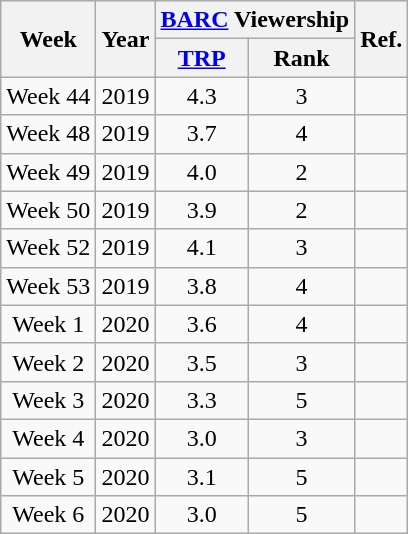<table class="wikitable sortable" style="text-align:center">
<tr>
<th rowspan="2">Week</th>
<th rowspan="2">Year</th>
<th colspan="2"><a href='#'>BARC</a> Viewership</th>
<th rowspan="2">Ref.</th>
</tr>
<tr>
<th><a href='#'>TRP</a></th>
<th>Rank</th>
</tr>
<tr>
<td>Week 44</td>
<td>2019</td>
<td>4.3</td>
<td>3</td>
<td></td>
</tr>
<tr>
<td>Week 48</td>
<td>2019</td>
<td>3.7</td>
<td>4</td>
<td></td>
</tr>
<tr>
<td>Week 49</td>
<td>2019</td>
<td>4.0</td>
<td>2</td>
<td></td>
</tr>
<tr>
<td>Week 50</td>
<td>2019</td>
<td>3.9</td>
<td>2</td>
<td></td>
</tr>
<tr>
<td>Week 52</td>
<td>2019</td>
<td>4.1</td>
<td>3</td>
<td></td>
</tr>
<tr>
<td>Week 53</td>
<td>2019</td>
<td>3.8</td>
<td>4</td>
<td></td>
</tr>
<tr>
<td>Week 1</td>
<td>2020</td>
<td>3.6</td>
<td>4</td>
<td></td>
</tr>
<tr>
<td>Week 2</td>
<td>2020</td>
<td>3.5</td>
<td>3</td>
<td></td>
</tr>
<tr>
<td>Week 3</td>
<td>2020</td>
<td>3.3</td>
<td>5</td>
<td></td>
</tr>
<tr>
<td>Week 4</td>
<td>2020</td>
<td>3.0</td>
<td>3</td>
<td></td>
</tr>
<tr>
<td>Week 5</td>
<td>2020</td>
<td>3.1</td>
<td>5</td>
<td></td>
</tr>
<tr>
<td>Week 6</td>
<td>2020</td>
<td>3.0</td>
<td>5</td>
<td></td>
</tr>
</table>
